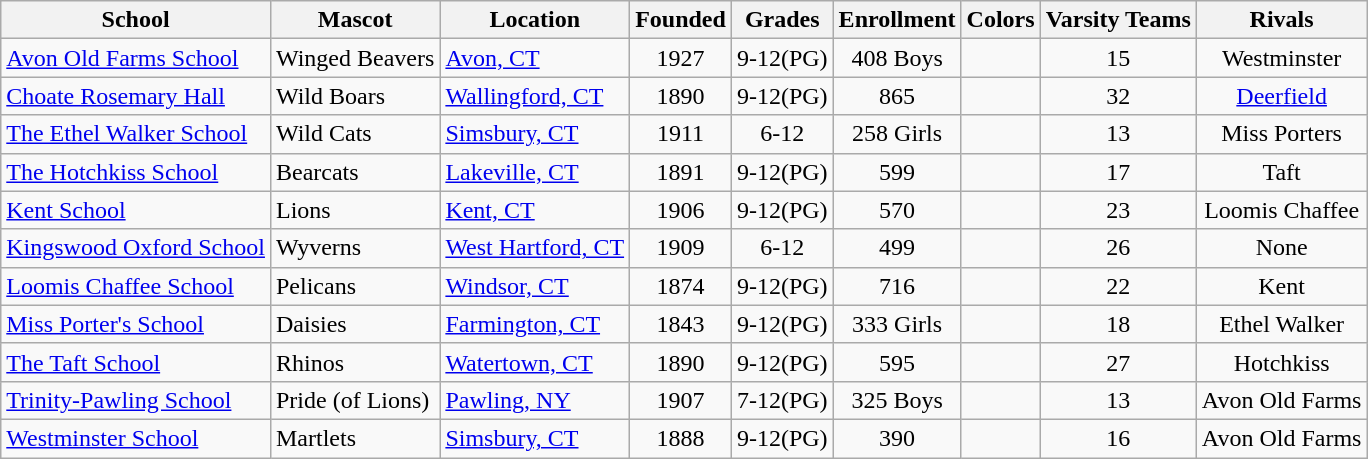<table class="wikitable">
<tr>
<th>School</th>
<th>Mascot</th>
<th>Location</th>
<th>Founded</th>
<th>Grades</th>
<th>Enrollment</th>
<th>Colors</th>
<th>Varsity Teams</th>
<th>Rivals</th>
</tr>
<tr>
<td><a href='#'>Avon Old Farms School</a></td>
<td>Winged Beavers</td>
<td><a href='#'>Avon, CT</a></td>
<td align="center">1927</td>
<td align="center">9-12(PG)</td>
<td align="center">408 Boys</td>
<td></td>
<td align="center">15</td>
<td align="center">Westminster</td>
</tr>
<tr>
<td><a href='#'>Choate Rosemary Hall</a></td>
<td>Wild Boars</td>
<td><a href='#'>Wallingford, CT</a></td>
<td align="center">1890</td>
<td align="center">9-12(PG)</td>
<td align="center">865</td>
<td></td>
<td align="center">32</td>
<td align="center"><a href='#'>Deerfield</a></td>
</tr>
<tr>
<td><a href='#'>The Ethel Walker School</a></td>
<td>Wild Cats</td>
<td><a href='#'>Simsbury, CT</a></td>
<td align="center">1911</td>
<td align="center">6-12</td>
<td align="center">258 Girls</td>
<td></td>
<td align="center">13</td>
<td align="center">Miss Porters</td>
</tr>
<tr>
<td><a href='#'>The Hotchkiss School</a></td>
<td>Bearcats</td>
<td><a href='#'>Lakeville, CT</a></td>
<td align="center">1891</td>
<td align="center">9-12(PG)</td>
<td align="center">599</td>
<td></td>
<td align="center">17</td>
<td align="center">Taft</td>
</tr>
<tr>
<td><a href='#'>Kent School</a></td>
<td>Lions</td>
<td><a href='#'>Kent, CT</a></td>
<td align="center">1906</td>
<td align="center">9-12(PG)</td>
<td align="center">570</td>
<td></td>
<td align="center">23</td>
<td align="center">Loomis Chaffee</td>
</tr>
<tr>
<td><a href='#'>Kingswood Oxford School</a></td>
<td>Wyverns</td>
<td><a href='#'>West Hartford, CT</a></td>
<td align="center">1909</td>
<td align="center">6-12</td>
<td align="center">499</td>
<td></td>
<td align="center">26</td>
<td align="center">None</td>
</tr>
<tr>
<td><a href='#'>Loomis Chaffee School</a></td>
<td>Pelicans</td>
<td><a href='#'>Windsor, CT</a></td>
<td align="center">1874</td>
<td align="center">9-12(PG)</td>
<td align="center">716</td>
<td></td>
<td align="center">22</td>
<td align="center">Kent</td>
</tr>
<tr>
<td><a href='#'>Miss Porter's School</a></td>
<td>Daisies</td>
<td><a href='#'>Farmington, CT</a></td>
<td align="center">1843</td>
<td align="center">9-12(PG)</td>
<td align="center">333 Girls</td>
<td></td>
<td align="center">18</td>
<td align="center">Ethel Walker</td>
</tr>
<tr>
<td><a href='#'>The Taft School</a></td>
<td>Rhinos</td>
<td><a href='#'>Watertown, CT</a></td>
<td align="center">1890</td>
<td align="center">9-12(PG)</td>
<td align="center">595</td>
<td></td>
<td align="center">27</td>
<td align="center">Hotchkiss</td>
</tr>
<tr>
<td><a href='#'>Trinity-Pawling School</a></td>
<td>Pride (of Lions)</td>
<td><a href='#'>Pawling, NY</a></td>
<td align="center">1907</td>
<td align="center">7-12(PG)</td>
<td align="center">325 Boys</td>
<td></td>
<td align="center">13</td>
<td align="center">Avon Old Farms</td>
</tr>
<tr>
<td><a href='#'>Westminster School</a></td>
<td>Martlets</td>
<td><a href='#'>Simsbury, CT</a></td>
<td align="center">1888</td>
<td align="center">9-12(PG)</td>
<td align="center">390</td>
<td></td>
<td align="center">16</td>
<td align="center">Avon Old Farms</td>
</tr>
</table>
